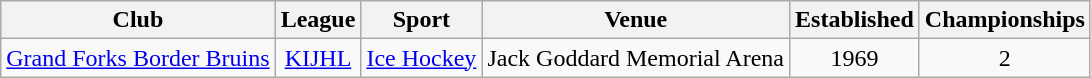<table class="wikitable sortable" style="text-align:center">
<tr>
<th scope="col">Club</th>
<th scope="col">League</th>
<th scope="col">Sport</th>
<th scope="col">Venue</th>
<th scope="col">Established</th>
<th scope="col">Championships</th>
</tr>
<tr>
<td><a href='#'>Grand Forks Border Bruins</a></td>
<td><a href='#'>KIJHL</a></td>
<td><a href='#'>Ice Hockey</a></td>
<td>Jack Goddard Memorial Arena</td>
<td>1969</td>
<td>2</td>
</tr>
</table>
